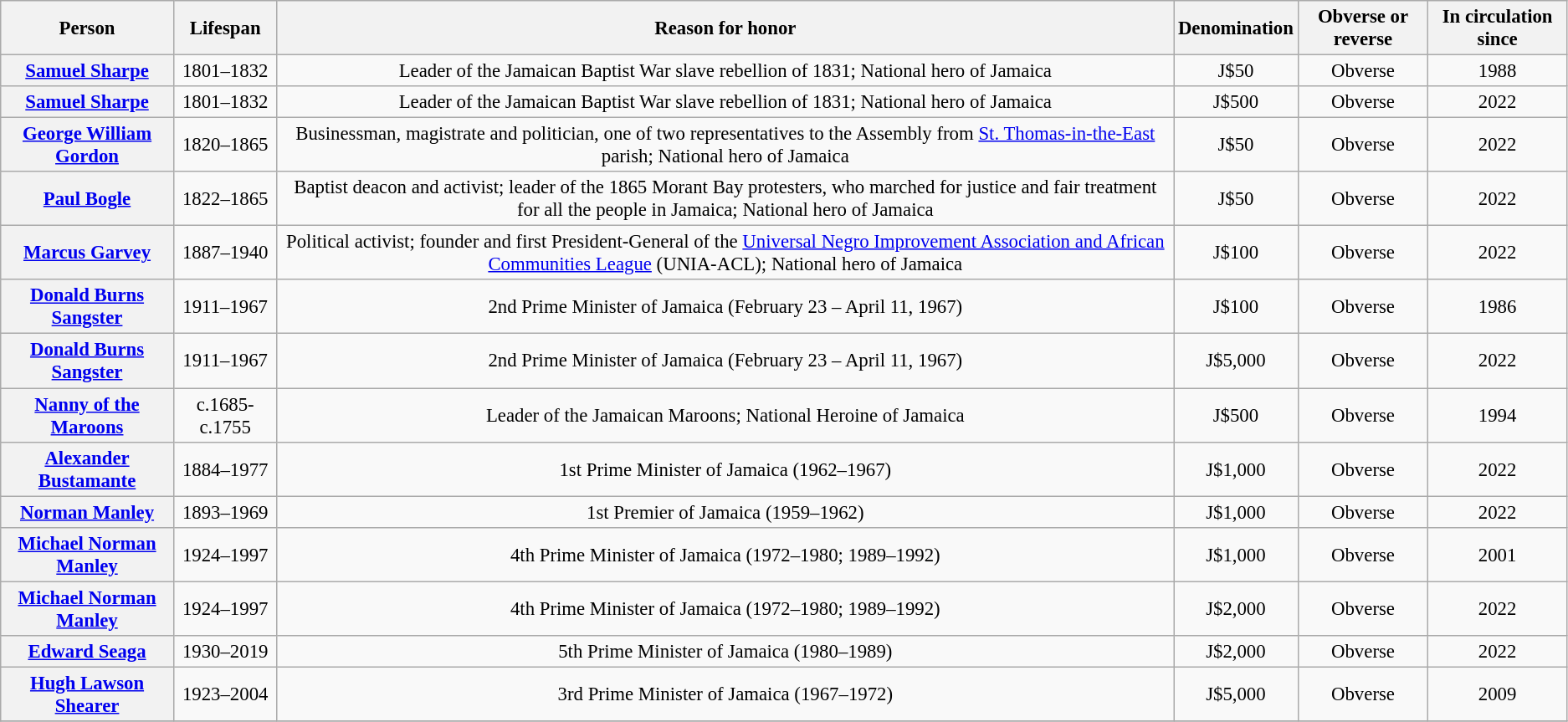<table class="wikitable" style="font-size: 95%; text-align:center;">
<tr>
<th>Person</th>
<th>Lifespan</th>
<th>Reason for honor</th>
<th>Denomination</th>
<th>Obverse or reverse</th>
<th>In circulation since</th>
</tr>
<tr>
<th><a href='#'>Samuel Sharpe</a></th>
<td>1801–1832</td>
<td>Leader of the Jamaican Baptist War slave rebellion of 1831; National hero of Jamaica</td>
<td>J$50</td>
<td>Obverse</td>
<td>1988</td>
</tr>
<tr>
<th><a href='#'>Samuel Sharpe</a></th>
<td>1801–1832</td>
<td>Leader of the Jamaican Baptist War slave rebellion of 1831; National hero of Jamaica</td>
<td>J$500</td>
<td>Obverse</td>
<td>2022</td>
</tr>
<tr>
<th><a href='#'>George William Gordon</a></th>
<td>1820–1865</td>
<td>Businessman, magistrate and politician, one of two representatives to the Assembly from <a href='#'>St. Thomas-in-the-East</a> parish; National hero of Jamaica</td>
<td>J$50</td>
<td>Obverse</td>
<td>2022</td>
</tr>
<tr>
<th><a href='#'>Paul Bogle</a></th>
<td>1822–1865</td>
<td>Baptist deacon and activist; leader of the 1865 Morant Bay protesters, who marched for justice and fair treatment for all the people in Jamaica; National hero of Jamaica</td>
<td>J$50</td>
<td>Obverse</td>
<td>2022</td>
</tr>
<tr>
<th><a href='#'>Marcus Garvey</a></th>
<td>1887–1940</td>
<td>Political activist; founder and first President-General of the <a href='#'>Universal Negro Improvement Association and African Communities League</a> (UNIA-ACL); National hero of Jamaica</td>
<td>J$100</td>
<td>Obverse</td>
<td>2022</td>
</tr>
<tr>
<th><a href='#'>Donald Burns Sangster</a></th>
<td>1911–1967</td>
<td>2nd Prime Minister of Jamaica (February 23 – April 11, 1967)</td>
<td>J$100</td>
<td>Obverse</td>
<td>1986</td>
</tr>
<tr>
<th><a href='#'>Donald Burns Sangster</a></th>
<td>1911–1967</td>
<td>2nd Prime Minister of Jamaica (February 23 – April 11, 1967)</td>
<td>J$5,000</td>
<td>Obverse</td>
<td>2022</td>
</tr>
<tr>
<th><a href='#'>Nanny of the Maroons</a></th>
<td>c.1685-c.1755</td>
<td>Leader of the Jamaican Maroons; National Heroine of Jamaica</td>
<td>J$500</td>
<td>Obverse</td>
<td>1994</td>
</tr>
<tr>
<th><a href='#'>Alexander Bustamante</a></th>
<td>1884–1977</td>
<td>1st Prime Minister of Jamaica (1962–1967)</td>
<td>J$1,000</td>
<td>Obverse</td>
<td>2022</td>
</tr>
<tr>
<th><a href='#'>Norman Manley</a></th>
<td>1893–1969</td>
<td>1st Premier of Jamaica (1959–1962)</td>
<td>J$1,000</td>
<td>Obverse</td>
<td>2022</td>
</tr>
<tr>
<th><a href='#'>Michael Norman Manley</a></th>
<td>1924–1997</td>
<td>4th Prime Minister of Jamaica (1972–1980; 1989–1992)</td>
<td>J$1,000</td>
<td>Obverse</td>
<td>2001</td>
</tr>
<tr>
<th><a href='#'>Michael Norman Manley</a></th>
<td>1924–1997</td>
<td>4th Prime Minister of Jamaica (1972–1980; 1989–1992)</td>
<td>J$2,000</td>
<td>Obverse</td>
<td>2022</td>
</tr>
<tr>
<th><a href='#'>Edward Seaga</a></th>
<td>1930–2019</td>
<td>5th Prime Minister of Jamaica (1980–1989)</td>
<td>J$2,000</td>
<td>Obverse</td>
<td>2022</td>
</tr>
<tr>
<th><a href='#'>Hugh Lawson Shearer</a></th>
<td>1923–2004</td>
<td>3rd Prime Minister of Jamaica (1967–1972)</td>
<td>J$5,000</td>
<td>Obverse</td>
<td>2009</td>
</tr>
<tr>
</tr>
</table>
